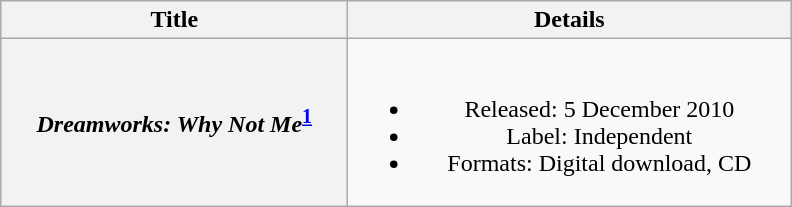<table class="wikitable plainrowheaders" style="text-align:center;" border="1">
<tr>
<th scope="col" style="width:14em;">Title</th>
<th scope="col" style="width:18em;">Details</th>
</tr>
<tr>
<th scope="row"><em>Dreamworks: Why Not Me</em><sup><a href='#'>1</a></sup></th>
<td><br><ul><li>Released: 5 December 2010</li><li>Label: Independent</li><li>Formats: Digital download, CD</li></ul></td>
</tr>
</table>
